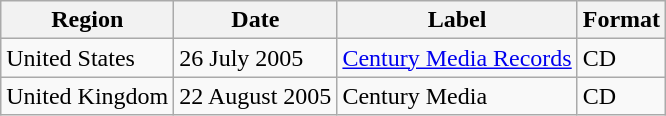<table class="wikitable">
<tr>
<th>Region</th>
<th>Date</th>
<th>Label</th>
<th>Format</th>
</tr>
<tr>
<td>United States</td>
<td>26 July 2005</td>
<td><a href='#'>Century Media Records</a></td>
<td>CD</td>
</tr>
<tr>
<td>United Kingdom</td>
<td>22 August 2005</td>
<td>Century Media</td>
<td>CD</td>
</tr>
</table>
